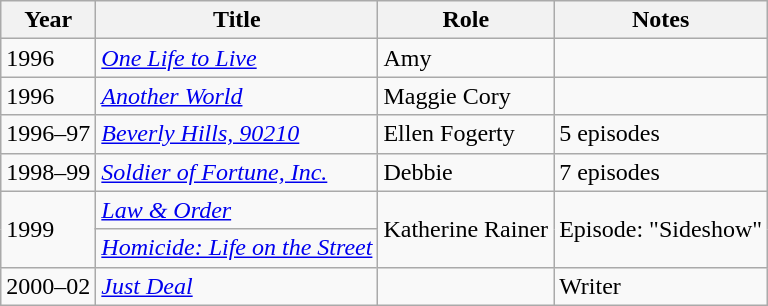<table class="wikitable sortable">
<tr>
<th>Year</th>
<th>Title</th>
<th>Role</th>
<th class="unsortable">Notes</th>
</tr>
<tr>
<td>1996</td>
<td><em><a href='#'>One Life to Live</a></em></td>
<td>Amy</td>
<td></td>
</tr>
<tr>
<td>1996</td>
<td><em><a href='#'>Another World</a></em></td>
<td>Maggie Cory</td>
<td></td>
</tr>
<tr>
<td>1996–97</td>
<td><em><a href='#'>Beverly Hills, 90210</a></em></td>
<td>Ellen Fogerty</td>
<td>5 episodes</td>
</tr>
<tr>
<td>1998–99</td>
<td><em><a href='#'>Soldier of Fortune, Inc.</a></em></td>
<td>Debbie</td>
<td>7 episodes</td>
</tr>
<tr>
<td rowspan="2">1999</td>
<td><em><a href='#'>Law & Order</a></em></td>
<td rowspan="2">Katherine Rainer</td>
<td rowspan="2">Episode: "Sideshow"</td>
</tr>
<tr>
<td><em><a href='#'>Homicide: Life on the Street</a></em></td>
</tr>
<tr>
<td>2000–02</td>
<td><em><a href='#'>Just Deal</a></em></td>
<td></td>
<td>Writer</td>
</tr>
</table>
